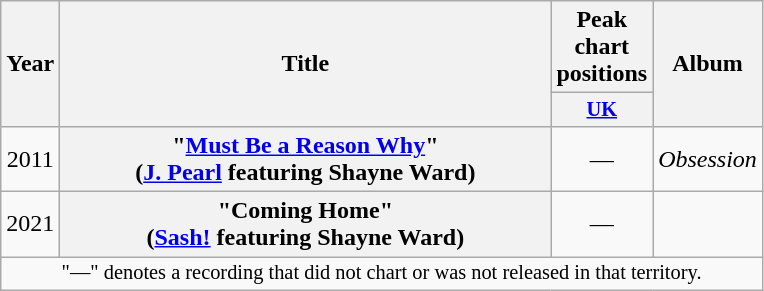<table class="wikitable plainrowheaders" style="text-align:center;">
<tr>
<th scope="col" rowspan="2" style="width:1em;">Year</th>
<th scope="col" rowspan="2" style="width:20em;">Title</th>
<th scope="col">Peak chart positions</th>
<th scope="col" rowspan="2">Album</th>
</tr>
<tr>
<th scope="col" style="width:3em;font-size:85%;"><a href='#'>UK</a><br></th>
</tr>
<tr>
<td>2011</td>
<th scope="row">"<a href='#'>Must Be a Reason Why</a>"<br><span>(<a href='#'>J. Pearl</a> featuring Shayne Ward)</span></th>
<td>—</td>
<td><em>Obsession</em></td>
</tr>
<tr>
<td>2021</td>
<th scope="row">"Coming Home"<br><span>(<a href='#'>Sash!</a> featuring Shayne Ward)</span></th>
<td>—</td>
<td></td>
</tr>
<tr>
<td colspan="20" style="font-size:85%">"—" denotes a recording that did not chart or was not released in that territory.</td>
</tr>
</table>
